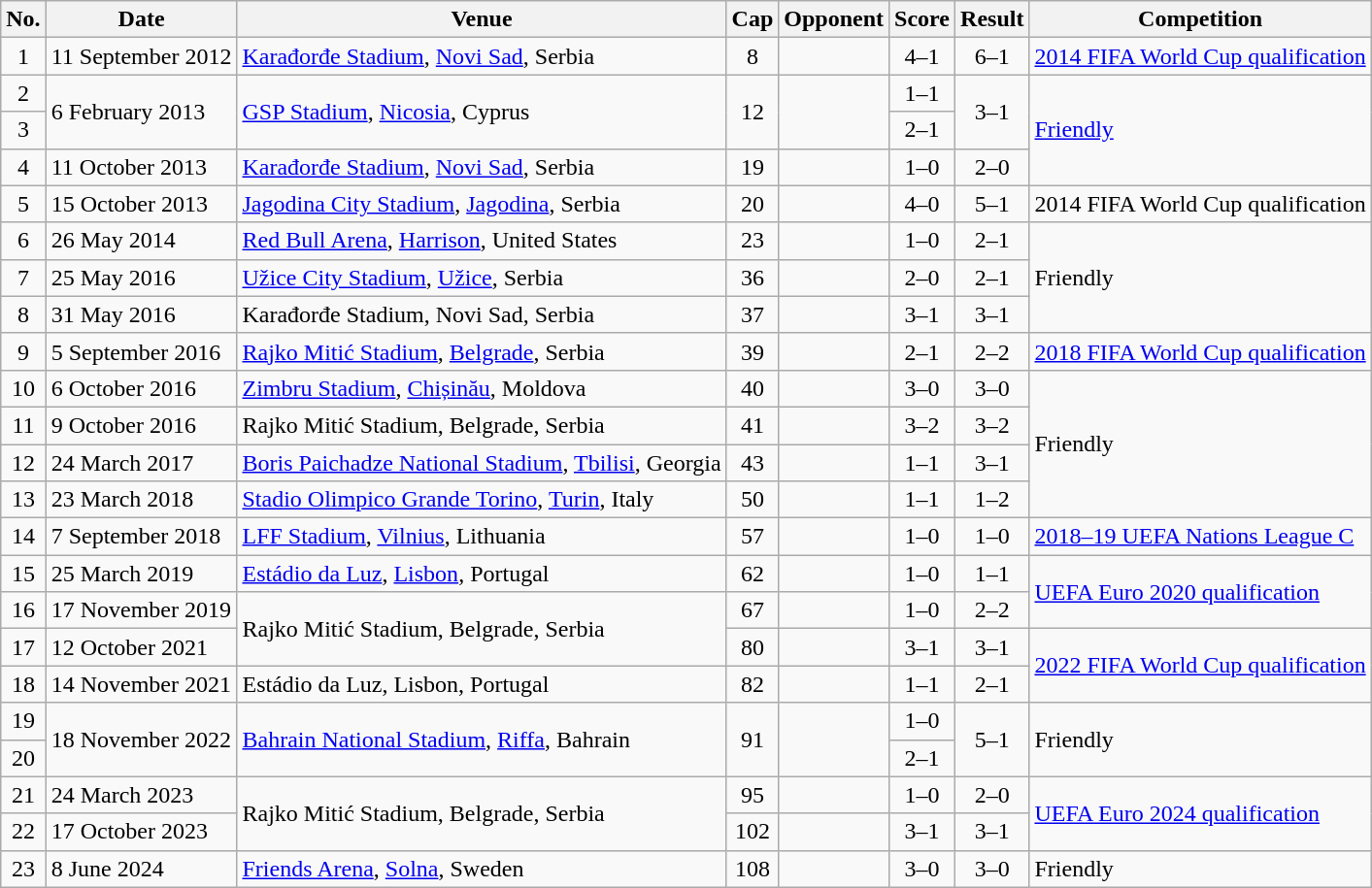<table class="wikitable sortable">
<tr>
<th scope="col">No.</th>
<th scope="col" data-sort-type="date">Date</th>
<th scope="col">Venue</th>
<th scope="col">Cap</th>
<th scope="col">Opponent</th>
<th scope="col">Score</th>
<th scope="col">Result</th>
<th scope="col">Competition</th>
</tr>
<tr>
<td align="center">1</td>
<td>11 September 2012</td>
<td><a href='#'>Karađorđe Stadium</a>, <a href='#'>Novi Sad</a>, Serbia</td>
<td align="center">8</td>
<td></td>
<td align="center">4–1</td>
<td align="center">6–1</td>
<td><a href='#'>2014 FIFA World Cup qualification</a></td>
</tr>
<tr>
<td align="center">2</td>
<td rowspan="2">6 February 2013</td>
<td rowspan="2"><a href='#'>GSP Stadium</a>, <a href='#'>Nicosia</a>, Cyprus</td>
<td rowspan="2" align="center">12</td>
<td rowspan="2"></td>
<td align="center">1–1</td>
<td rowspan="2" align="center">3–1</td>
<td rowspan="3"><a href='#'>Friendly</a></td>
</tr>
<tr>
<td align="center">3</td>
<td align="center">2–1</td>
</tr>
<tr>
<td align="center">4</td>
<td>11 October 2013</td>
<td><a href='#'>Karađorđe Stadium</a>, <a href='#'>Novi Sad</a>, Serbia</td>
<td align="center">19</td>
<td></td>
<td align="center">1–0</td>
<td align="center">2–0</td>
</tr>
<tr>
<td align="center">5</td>
<td>15 October 2013</td>
<td><a href='#'>Jagodina City Stadium</a>, <a href='#'>Jagodina</a>, Serbia</td>
<td align="center">20</td>
<td></td>
<td align="center">4–0</td>
<td align="center">5–1</td>
<td>2014 FIFA World Cup qualification</td>
</tr>
<tr>
<td align="center">6</td>
<td>26 May 2014</td>
<td><a href='#'>Red Bull Arena</a>, <a href='#'>Harrison</a>, United States</td>
<td align="center">23</td>
<td></td>
<td align="center">1–0</td>
<td align="center">2–1</td>
<td rowspan="3">Friendly</td>
</tr>
<tr>
<td align="center">7</td>
<td>25 May 2016</td>
<td><a href='#'>Užice City Stadium</a>, <a href='#'>Užice</a>, Serbia</td>
<td align="center">36</td>
<td></td>
<td align="center">2–0</td>
<td align="center">2–1</td>
</tr>
<tr>
<td align="center">8</td>
<td>31 May 2016</td>
<td>Karađorđe Stadium, Novi Sad, Serbia</td>
<td align="center">37</td>
<td></td>
<td align="center">3–1</td>
<td align="center">3–1</td>
</tr>
<tr>
<td align="center">9</td>
<td>5 September 2016</td>
<td><a href='#'>Rajko Mitić Stadium</a>, <a href='#'>Belgrade</a>, Serbia</td>
<td align="center">39</td>
<td></td>
<td align="center">2–1</td>
<td align="center">2–2</td>
<td><a href='#'>2018 FIFA World Cup qualification</a></td>
</tr>
<tr>
<td align="center">10</td>
<td>6 October 2016</td>
<td><a href='#'>Zimbru Stadium</a>, <a href='#'>Chișinău</a>, Moldova</td>
<td align="center">40</td>
<td></td>
<td align="center">3–0</td>
<td align="center">3–0</td>
<td rowspan="4">Friendly</td>
</tr>
<tr>
<td align="center">11</td>
<td>9 October 2016</td>
<td>Rajko Mitić Stadium, Belgrade, Serbia</td>
<td align="center">41</td>
<td></td>
<td align="center">3–2</td>
<td align="center">3–2</td>
</tr>
<tr>
<td align="center">12</td>
<td>24 March 2017</td>
<td><a href='#'>Boris Paichadze National Stadium</a>, <a href='#'>Tbilisi</a>, Georgia</td>
<td align="center">43</td>
<td></td>
<td align="center">1–1</td>
<td align="center">3–1</td>
</tr>
<tr>
<td align="center">13</td>
<td>23 March 2018</td>
<td><a href='#'>Stadio Olimpico Grande Torino</a>, <a href='#'>Turin</a>, Italy</td>
<td align="center">50</td>
<td></td>
<td align="center">1–1</td>
<td align="center">1–2</td>
</tr>
<tr>
<td align="center">14</td>
<td>7 September 2018</td>
<td><a href='#'>LFF Stadium</a>, <a href='#'>Vilnius</a>, Lithuania</td>
<td align="center">57</td>
<td></td>
<td align="center">1–0</td>
<td align="center">1–0</td>
<td><a href='#'>2018–19 UEFA Nations League C</a></td>
</tr>
<tr>
<td align="center">15</td>
<td>25 March 2019</td>
<td><a href='#'>Estádio da Luz</a>, <a href='#'>Lisbon</a>, Portugal</td>
<td align="center">62</td>
<td></td>
<td align="center">1–0</td>
<td align="center">1–1</td>
<td rowspan="2"><a href='#'>UEFA Euro 2020 qualification</a></td>
</tr>
<tr>
<td align="center">16</td>
<td>17 November 2019</td>
<td rowspan="2">Rajko Mitić Stadium, Belgrade, Serbia</td>
<td align="center">67</td>
<td></td>
<td align="center">1–0</td>
<td align="center">2–2</td>
</tr>
<tr>
<td align="center">17</td>
<td>12 October 2021</td>
<td align="center">80</td>
<td></td>
<td align="center">3–1</td>
<td align="center">3–1</td>
<td rowspan="2"><a href='#'>2022 FIFA World Cup qualification</a></td>
</tr>
<tr>
<td align="center">18</td>
<td>14 November 2021</td>
<td>Estádio da Luz, Lisbon, Portugal</td>
<td align="center">82</td>
<td></td>
<td align="center">1–1</td>
<td align="center">2–1</td>
</tr>
<tr>
<td align="center">19</td>
<td rowspan="2">18 November 2022</td>
<td rowspan="2"><a href='#'>Bahrain National Stadium</a>, <a href='#'>Riffa</a>, Bahrain</td>
<td rowspan="2" align="center">91</td>
<td rowspan="2"></td>
<td align="center">1–0</td>
<td rowspan="2" align="center">5–1</td>
<td rowspan="2">Friendly</td>
</tr>
<tr>
<td align="center">20</td>
<td align="center">2–1</td>
</tr>
<tr>
<td align="center">21</td>
<td>24 March 2023</td>
<td rowspan="2">Rajko Mitić Stadium, Belgrade, Serbia</td>
<td align="center">95</td>
<td></td>
<td align="center">1–0</td>
<td align="center">2–0</td>
<td rowspan="2"><a href='#'>UEFA Euro 2024 qualification</a></td>
</tr>
<tr>
<td align="center">22</td>
<td>17 October 2023</td>
<td align="center">102</td>
<td></td>
<td align="center">3–1</td>
<td align="center">3–1</td>
</tr>
<tr>
<td align="center">23</td>
<td>8 June 2024</td>
<td><a href='#'>Friends Arena</a>, <a href='#'>Solna</a>, Sweden</td>
<td align="center">108</td>
<td></td>
<td align="center">3–0</td>
<td align="center">3–0</td>
<td>Friendly</td>
</tr>
</table>
